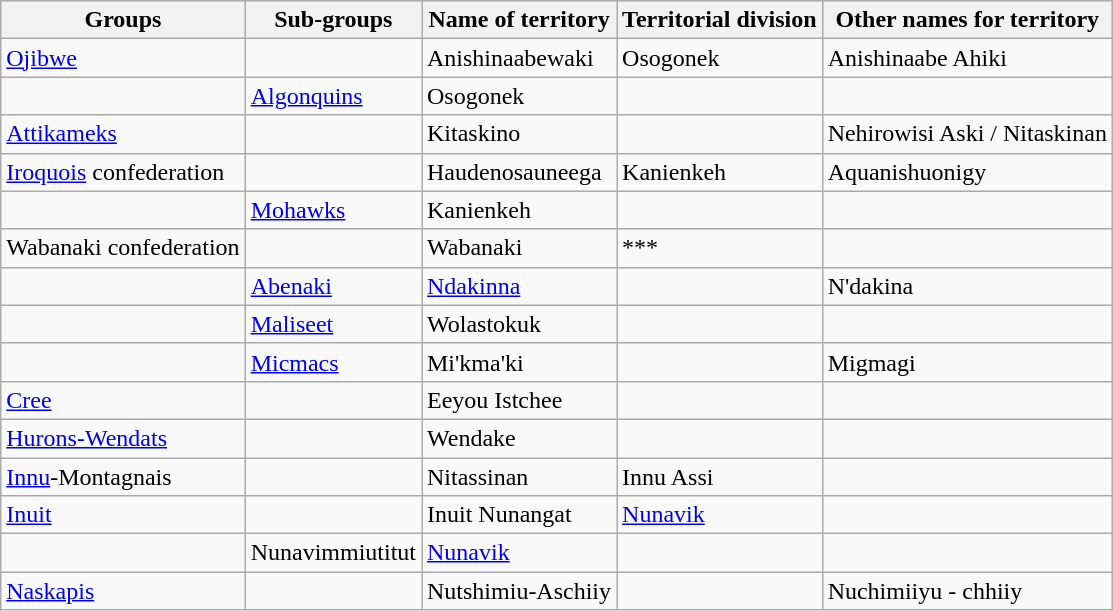<table class="wikitable">
<tr>
<th scope="col">Groups</th>
<th scope="col">Sub-groups</th>
<th scope="col">Name of territory</th>
<th scope="col">Territorial division</th>
<th scope="col">Other names for territory</th>
</tr>
<tr>
<td><a href='#'>Ojibwe</a></td>
<td></td>
<td>Anishinaabewaki</td>
<td>Osogonek</td>
<td>Anishinaabe Ahiki</td>
</tr>
<tr>
<td></td>
<td><a href='#'>Algonquins</a></td>
<td>Osogonek</td>
<td></td>
<td></td>
</tr>
<tr>
<td><a href='#'>Attikameks</a></td>
<td></td>
<td>Kitaskino</td>
<td></td>
<td>Nehirowisi Aski / Nitaskinan</td>
</tr>
<tr>
<td><a href='#'>Iroquois</a> confederation</td>
<td></td>
<td>Haudenosauneega</td>
<td>Kanienkeh</td>
<td>Aquanishuonigy</td>
</tr>
<tr>
<td></td>
<td><a href='#'>Mohawks</a></td>
<td>Kanienkeh</td>
<td></td>
<td></td>
</tr>
<tr>
<td>Wabanaki confederation</td>
<td></td>
<td>Wabanaki</td>
<td>***</td>
<td></td>
</tr>
<tr>
<td></td>
<td><a href='#'>Abenaki</a></td>
<td><a href='#'>Ndakinna</a></td>
<td></td>
<td>N'dakina</td>
</tr>
<tr>
<td></td>
<td><a href='#'>Maliseet</a></td>
<td>Wolastokuk</td>
<td></td>
<td></td>
</tr>
<tr>
<td></td>
<td><a href='#'>Micmacs</a></td>
<td>Mi'kma'ki</td>
<td></td>
<td>Migmagi</td>
</tr>
<tr>
<td><a href='#'>Cree</a></td>
<td></td>
<td>Eeyou Istchee</td>
<td></td>
<td></td>
</tr>
<tr>
<td><a href='#'>Hurons-Wendats</a></td>
<td></td>
<td>Wendake</td>
<td></td>
<td></td>
</tr>
<tr>
<td><a href='#'>Innu</a>-Montagnais</td>
<td></td>
<td>Nitassinan</td>
<td>Innu Assi</td>
<td></td>
</tr>
<tr>
<td><a href='#'>Inuit</a></td>
<td></td>
<td>Inuit Nunangat</td>
<td><a href='#'>Nunavik</a></td>
<td></td>
</tr>
<tr>
<td></td>
<td>Nunavimmiutitut</td>
<td><a href='#'>Nunavik</a></td>
<td></td>
<td></td>
</tr>
<tr>
<td><a href='#'>Naskapis</a></td>
<td></td>
<td>Nutshimiu-Aschiiy</td>
<td></td>
<td>Nuchimiiyu - chhiiy</td>
</tr>
</table>
